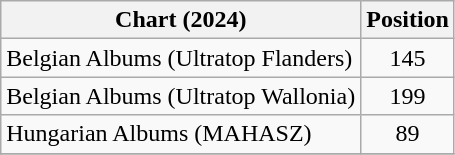<table class="wikitable sortable">
<tr>
<th>Chart (2024)</th>
<th>Position</th>
</tr>
<tr>
<td>Belgian Albums (Ultratop Flanders)</td>
<td style="text-align:center;">145</td>
</tr>
<tr>
<td>Belgian Albums (Ultratop Wallonia)</td>
<td style="text-align:center;">199</td>
</tr>
<tr>
<td>Hungarian Albums (MAHASZ)</td>
<td style="text-align:center;">89</td>
</tr>
<tr>
</tr>
</table>
